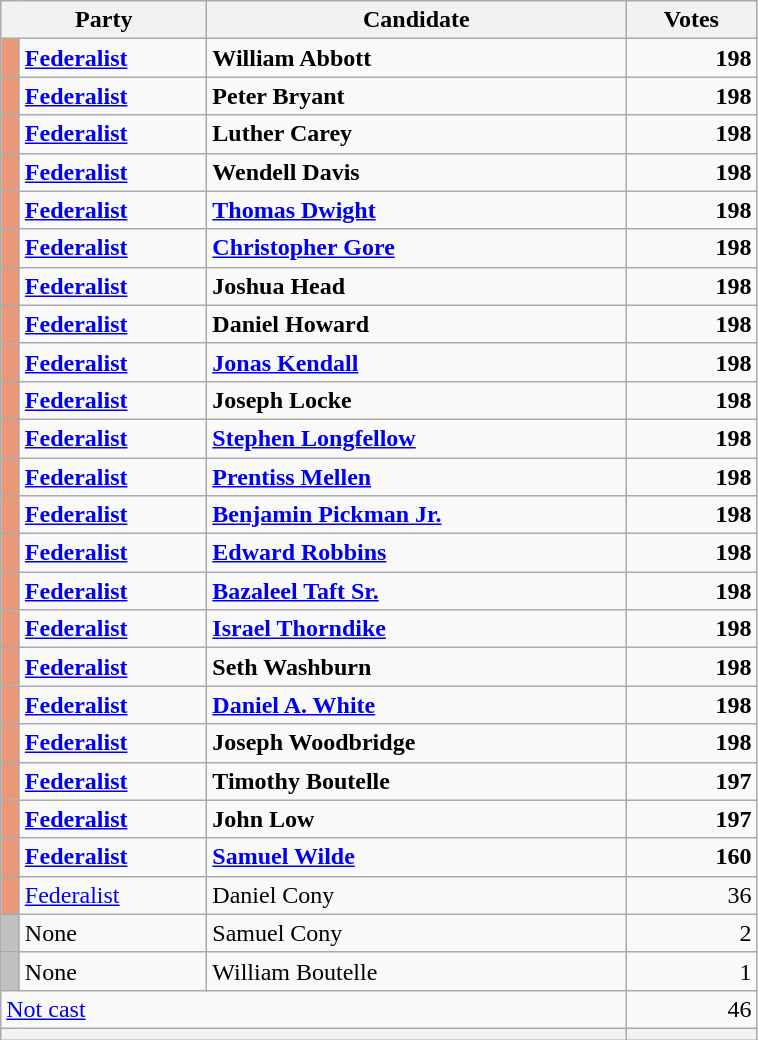<table class=wikitable>
<tr>
<th colspan=2 style="width: 130px">Party</th>
<th style="width: 17em">Candidate</th>
<th style="width: 5em">Votes</th>
</tr>
<tr>
<td style="background-color:#EA9978; width:5px"></td>
<td><strong><a href='#'>Federalist</a></strong></td>
<td><strong>William Abbott</strong></td>
<td align=right><strong>198</strong></td>
</tr>
<tr>
<td style="background-color:#EA9978"></td>
<td><strong><a href='#'>Federalist</a></strong></td>
<td><strong>Peter Bryant</strong></td>
<td align=right><strong>198</strong></td>
</tr>
<tr>
<td style="background-color:#EA9978"></td>
<td><strong><a href='#'>Federalist</a></strong></td>
<td><strong>Luther Carey</strong></td>
<td align=right><strong>198</strong></td>
</tr>
<tr>
<td style="background-color:#EA9978"></td>
<td><strong><a href='#'>Federalist</a></strong></td>
<td><strong>Wendell Davis</strong></td>
<td align=right><strong>198</strong></td>
</tr>
<tr>
<td style="background-color:#EA9978"></td>
<td><strong><a href='#'>Federalist</a></strong></td>
<td><strong><a href='#'>Thomas Dwight</a></strong></td>
<td align=right><strong>198</strong></td>
</tr>
<tr>
<td style="background-color:#EA9978"></td>
<td><strong><a href='#'>Federalist</a></strong></td>
<td><strong><a href='#'>Christopher Gore</a></strong></td>
<td align=right><strong>198</strong></td>
</tr>
<tr>
<td style="background-color:#EA9978"></td>
<td><strong><a href='#'>Federalist</a></strong></td>
<td><strong>Joshua Head</strong></td>
<td align=right><strong>198</strong></td>
</tr>
<tr>
<td style="background-color:#EA9978"></td>
<td><strong><a href='#'>Federalist</a></strong></td>
<td><strong>Daniel Howard</strong></td>
<td align=right><strong>198</strong></td>
</tr>
<tr>
<td style="background-color:#EA9978"></td>
<td><strong><a href='#'>Federalist</a></strong></td>
<td><strong><a href='#'>Jonas Kendall</a></strong></td>
<td align=right><strong>198</strong></td>
</tr>
<tr>
<td style="background-color:#EA9978"></td>
<td><strong><a href='#'>Federalist</a></strong></td>
<td><strong>Joseph Locke</strong></td>
<td align=right><strong>198</strong></td>
</tr>
<tr>
<td style="background-color:#EA9978"></td>
<td><strong><a href='#'>Federalist</a></strong></td>
<td><strong><a href='#'>Stephen Longfellow</a></strong></td>
<td align=right><strong>198</strong></td>
</tr>
<tr>
<td style="background-color:#EA9978"></td>
<td><strong><a href='#'>Federalist</a></strong></td>
<td><strong><a href='#'>Prentiss Mellen</a></strong></td>
<td align=right><strong>198</strong></td>
</tr>
<tr>
<td style="background-color:#EA9978"></td>
<td><strong><a href='#'>Federalist</a></strong></td>
<td><strong><a href='#'>Benjamin Pickman Jr.</a></strong></td>
<td align=right><strong>198</strong></td>
</tr>
<tr>
<td style="background-color:#EA9978"></td>
<td><strong><a href='#'>Federalist</a></strong></td>
<td><strong><a href='#'>Edward Robbins</a></strong></td>
<td align=right><strong>198</strong></td>
</tr>
<tr>
<td style="background-color:#EA9978"></td>
<td><strong><a href='#'>Federalist</a></strong></td>
<td><strong><a href='#'>Bazaleel Taft Sr.</a></strong></td>
<td align=right><strong>198</strong></td>
</tr>
<tr>
<td style="background-color:#EA9978"></td>
<td><strong><a href='#'>Federalist</a></strong></td>
<td><strong><a href='#'>Israel Thorndike</a></strong></td>
<td align=right><strong>198</strong></td>
</tr>
<tr>
<td style="background-color:#EA9978"></td>
<td><strong><a href='#'>Federalist</a></strong></td>
<td><strong>Seth Washburn</strong></td>
<td align=right><strong>198</strong></td>
</tr>
<tr>
<td style="background-color:#EA9978"></td>
<td><strong><a href='#'>Federalist</a></strong></td>
<td><strong><a href='#'>Daniel A. White</a></strong></td>
<td align=right><strong>198</strong></td>
</tr>
<tr>
<td style="background-color:#EA9978"></td>
<td><strong><a href='#'>Federalist</a></strong></td>
<td><strong>Joseph Woodbridge</strong></td>
<td align=right><strong>198</strong></td>
</tr>
<tr>
<td style="background-color:#EA9978"></td>
<td><strong><a href='#'>Federalist</a></strong></td>
<td><strong>Timothy Boutelle</strong></td>
<td align=right><strong>197</strong></td>
</tr>
<tr>
<td style="background-color:#EA9978"></td>
<td><strong><a href='#'>Federalist</a></strong></td>
<td><strong>John Low</strong></td>
<td align=right><strong>197</strong></td>
</tr>
<tr>
<td style="background-color:#EA9978"></td>
<td><strong><a href='#'>Federalist</a></strong></td>
<td><strong><a href='#'>Samuel Wilde</a></strong></td>
<td align=right><strong>160</strong></td>
</tr>
<tr>
<td style="background-color:#EA9978"></td>
<td><a href='#'>Federalist</a></td>
<td>Daniel Cony</td>
<td align=right>36</td>
</tr>
<tr>
<td style="background-color:#C0C0C0"></td>
<td>None</td>
<td>Samuel Cony</td>
<td align=right>2</td>
</tr>
<tr>
<td style="background-color:#C0C0C0"></td>
<td>None</td>
<td>William Boutelle</td>
<td align=right>1</td>
</tr>
<tr>
<td colspan=3><a href='#'>Not cast</a></td>
<td align=right>46</td>
</tr>
<tr>
<th colspan=3></th>
<th></th>
</tr>
</table>
